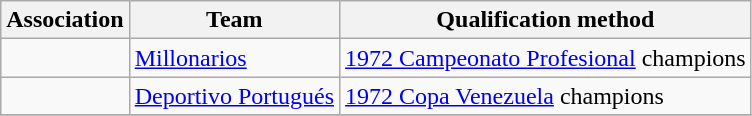<table class="wikitable">
<tr>
<th>Association</th>
<th>Team </th>
<th>Qualification method</th>
</tr>
<tr>
<td rowspan=1><br></td>
<td><a href='#'>Millonarios</a></td>
<td><a href='#'>1972 Campeonato Profesional</a> champions</td>
</tr>
<tr>
<td rowspan=1><br></td>
<td><a href='#'>Deportivo Portugués</a></td>
<td><a href='#'>1972 Copa Venezuela</a> champions</td>
</tr>
<tr>
</tr>
</table>
